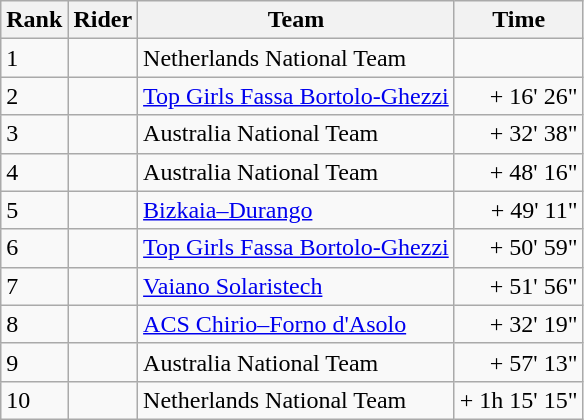<table class="wikitable">
<tr>
<th>Rank</th>
<th>Rider</th>
<th>Team</th>
<th>Time</th>
</tr>
<tr>
<td>1</td>
<td> </td>
<td>Netherlands National Team</td>
<td style="text-align:right;"></td>
</tr>
<tr>
<td>2</td>
<td></td>
<td><a href='#'>Top Girls Fassa Bortolo-Ghezzi</a></td>
<td style="text-align:right;">+ 16' 26"</td>
</tr>
<tr>
<td>3</td>
<td></td>
<td>Australia National Team</td>
<td style="text-align:right;">+ 32' 38"</td>
</tr>
<tr>
<td>4</td>
<td></td>
<td>Australia National Team</td>
<td style="text-align:right;">+ 48' 16"</td>
</tr>
<tr>
<td>5</td>
<td></td>
<td><a href='#'>Bizkaia–Durango</a></td>
<td style="text-align:right;">+ 49' 11"</td>
</tr>
<tr>
<td>6</td>
<td></td>
<td><a href='#'>Top Girls Fassa Bortolo-Ghezzi</a></td>
<td style="text-align:right;">+ 50' 59"</td>
</tr>
<tr>
<td>7</td>
<td></td>
<td><a href='#'>Vaiano Solaristech</a></td>
<td style="text-align:right;">+ 51' 56"</td>
</tr>
<tr>
<td>8</td>
<td></td>
<td><a href='#'>ACS Chirio–Forno d'Asolo</a></td>
<td style="text-align:right;">+ 32' 19"</td>
</tr>
<tr>
<td>9</td>
<td></td>
<td>Australia National Team</td>
<td style="text-align:right;">+ 57' 13"</td>
</tr>
<tr>
<td>10</td>
<td></td>
<td>Netherlands National Team</td>
<td style="text-align:right;">+ 1h 15' 15"</td>
</tr>
</table>
